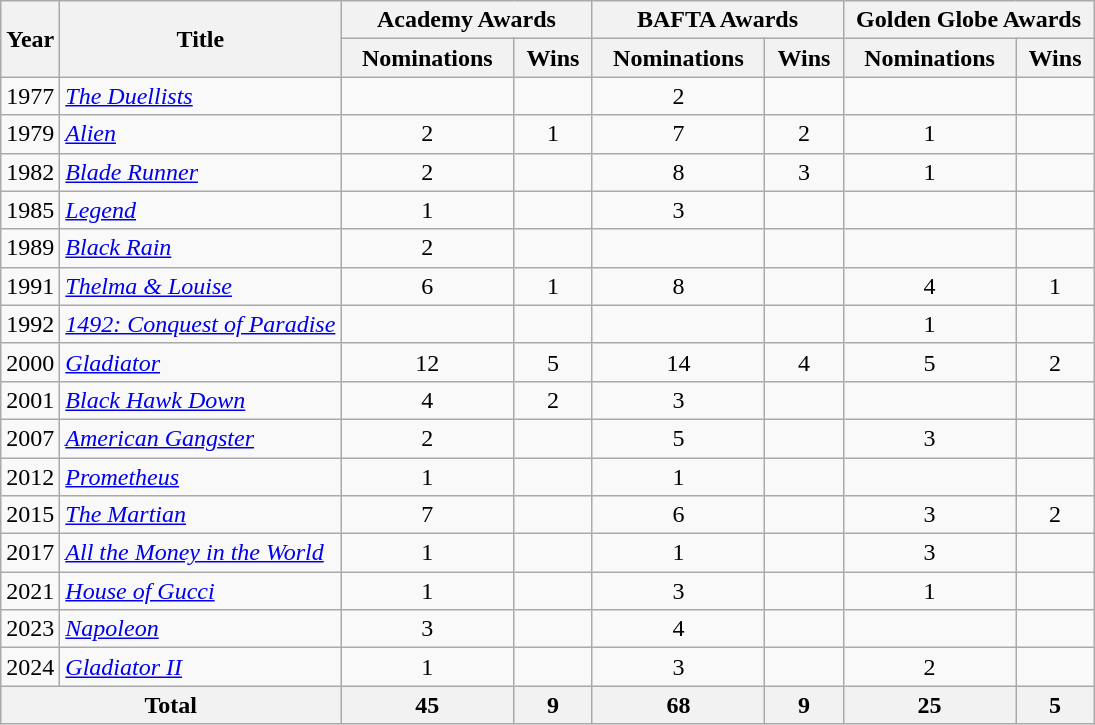<table class="wikitable">
<tr>
<th rowspan="2">Year</th>
<th rowspan="2">Title</th>
<th colspan="2" style="text-align:center;" width=160>Academy Awards</th>
<th colspan="2" style="text-align:center;" width=160>BAFTA Awards</th>
<th colspan="2" style="text-align:center;" width=160>Golden Globe Awards</th>
</tr>
<tr>
<th>Nominations</th>
<th>Wins</th>
<th>Nominations</th>
<th>Wins</th>
<th>Nominations</th>
<th>Wins</th>
</tr>
<tr>
<td>1977</td>
<td><em><a href='#'>The Duellists</a></em></td>
<td></td>
<td></td>
<td align=center>2</td>
<td></td>
<td></td>
<td></td>
</tr>
<tr>
<td>1979</td>
<td><em><a href='#'>Alien</a></em></td>
<td align=center>2</td>
<td align=center>1</td>
<td align=center>7</td>
<td align=center>2</td>
<td align=center>1</td>
<td></td>
</tr>
<tr>
<td>1982</td>
<td><em><a href='#'>Blade Runner</a></em></td>
<td align=center>2</td>
<td></td>
<td align=center>8</td>
<td align=center>3</td>
<td align=center>1</td>
<td></td>
</tr>
<tr>
<td>1985</td>
<td><em><a href='#'>Legend</a></em></td>
<td align=center>1</td>
<td></td>
<td align=center>3</td>
<td></td>
<td></td>
<td></td>
</tr>
<tr>
<td>1989</td>
<td><em><a href='#'>Black Rain</a></em></td>
<td align=center>2</td>
<td></td>
<td></td>
<td></td>
<td></td>
<td></td>
</tr>
<tr>
<td>1991</td>
<td><em><a href='#'>Thelma & Louise</a></em></td>
<td align=center>6</td>
<td align=center>1</td>
<td align=center>8</td>
<td></td>
<td align=center>4</td>
<td align=center>1</td>
</tr>
<tr>
<td>1992</td>
<td><em><a href='#'>1492: Conquest of Paradise</a></em></td>
<td></td>
<td></td>
<td></td>
<td></td>
<td align=center>1</td>
<td></td>
</tr>
<tr>
<td>2000</td>
<td><em><a href='#'>Gladiator</a></em></td>
<td align=center>12</td>
<td align=center>5</td>
<td align=center>14</td>
<td align=center>4</td>
<td align=center>5</td>
<td align=center>2</td>
</tr>
<tr>
<td>2001</td>
<td><em><a href='#'>Black Hawk Down</a></em></td>
<td align=center>4</td>
<td align=center>2</td>
<td align=center>3</td>
<td></td>
<td></td>
<td></td>
</tr>
<tr>
<td>2007</td>
<td><em><a href='#'>American Gangster</a></em></td>
<td align=center>2</td>
<td></td>
<td align=center>5</td>
<td></td>
<td align=center>3</td>
<td></td>
</tr>
<tr>
<td>2012</td>
<td><em><a href='#'>Prometheus</a></em></td>
<td align=center>1</td>
<td></td>
<td align=center>1</td>
<td></td>
<td></td>
<td></td>
</tr>
<tr>
<td>2015</td>
<td><em><a href='#'>The Martian</a></em></td>
<td align=center>7</td>
<td></td>
<td align=center>6</td>
<td></td>
<td align=center>3</td>
<td align=center>2</td>
</tr>
<tr>
<td>2017</td>
<td><em><a href='#'>All the Money in the World</a></em></td>
<td align=center>1</td>
<td></td>
<td align=center>1</td>
<td></td>
<td align=center>3</td>
<td></td>
</tr>
<tr>
<td>2021</td>
<td><em><a href='#'>House of Gucci</a></em></td>
<td align=center>1</td>
<td></td>
<td align=center>3</td>
<td></td>
<td align=center>1</td>
<td></td>
</tr>
<tr>
<td>2023</td>
<td><em><a href='#'>Napoleon</a></em></td>
<td align=center>3</td>
<td></td>
<td align=center>4</td>
<td></td>
<td></td>
</tr>
<tr>
<td>2024</td>
<td><em><a href='#'>Gladiator II</a></em></td>
<td align=center>1</td>
<td></td>
<td align=center>3</td>
<td></td>
<td align=center>2</td>
<td></td>
</tr>
<tr>
<th colspan="2">Total</th>
<th align=center>45</th>
<th align=center>9</th>
<th align=center>68</th>
<th align=center>9</th>
<th align=center>25</th>
<th align=center>5</th>
</tr>
</table>
